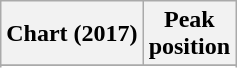<table class="wikitable plainrowheaders sortable" style="text-align:center;">
<tr>
<th>Chart (2017)</th>
<th>Peak<br>position</th>
</tr>
<tr>
</tr>
<tr>
</tr>
<tr>
</tr>
<tr>
</tr>
<tr>
</tr>
<tr>
</tr>
<tr>
</tr>
</table>
